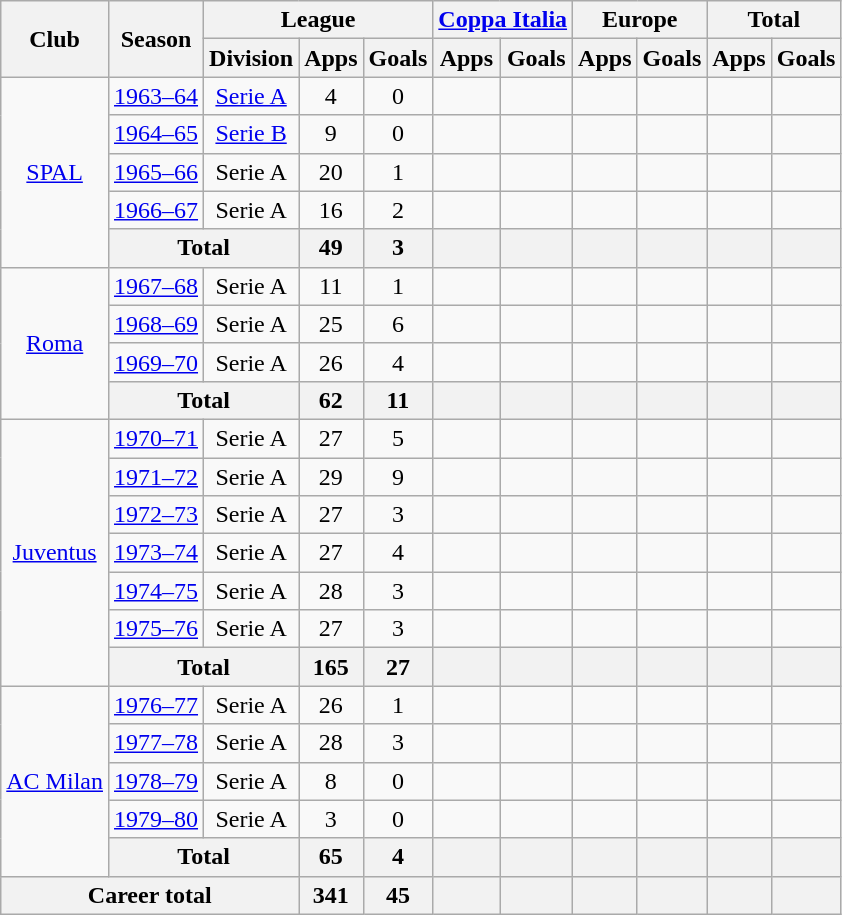<table class="wikitable" style="text-align:center">
<tr>
<th rowspan="2">Club</th>
<th rowspan="2">Season</th>
<th colspan="3">League</th>
<th colspan="2"><a href='#'>Coppa Italia</a></th>
<th colspan="2">Europe</th>
<th colspan="2">Total</th>
</tr>
<tr>
<th>Division</th>
<th>Apps</th>
<th>Goals</th>
<th>Apps</th>
<th>Goals</th>
<th>Apps</th>
<th>Goals</th>
<th>Apps</th>
<th>Goals</th>
</tr>
<tr>
<td rowspan="5"><a href='#'>SPAL</a></td>
<td><a href='#'>1963–64</a></td>
<td><a href='#'>Serie A</a></td>
<td>4</td>
<td>0</td>
<td></td>
<td></td>
<td></td>
<td></td>
<td></td>
<td></td>
</tr>
<tr>
<td><a href='#'>1964–65</a></td>
<td><a href='#'>Serie B</a></td>
<td>9</td>
<td>0</td>
<td></td>
<td></td>
<td></td>
<td></td>
<td></td>
<td></td>
</tr>
<tr>
<td><a href='#'>1965–66</a></td>
<td>Serie A</td>
<td>20</td>
<td>1</td>
<td></td>
<td></td>
<td></td>
<td></td>
<td></td>
<td></td>
</tr>
<tr>
<td><a href='#'>1966–67</a></td>
<td>Serie A</td>
<td>16</td>
<td>2</td>
<td></td>
<td></td>
<td></td>
<td></td>
<td></td>
<td></td>
</tr>
<tr>
<th colspan="2">Total</th>
<th>49</th>
<th>3</th>
<th></th>
<th></th>
<th></th>
<th></th>
<th></th>
<th></th>
</tr>
<tr>
<td rowspan="4"><a href='#'>Roma</a></td>
<td><a href='#'>1967–68</a></td>
<td>Serie A</td>
<td>11</td>
<td>1</td>
<td></td>
<td></td>
<td></td>
<td></td>
<td></td>
<td></td>
</tr>
<tr>
<td><a href='#'>1968–69</a></td>
<td>Serie A</td>
<td>25</td>
<td>6</td>
<td></td>
<td></td>
<td></td>
<td></td>
<td></td>
<td></td>
</tr>
<tr>
<td><a href='#'>1969–70</a></td>
<td>Serie A</td>
<td>26</td>
<td>4</td>
<td></td>
<td></td>
<td></td>
<td></td>
<td></td>
<td></td>
</tr>
<tr>
<th colspan="2">Total</th>
<th>62</th>
<th>11</th>
<th></th>
<th></th>
<th></th>
<th></th>
<th></th>
<th></th>
</tr>
<tr>
<td rowspan="7"><a href='#'>Juventus</a></td>
<td><a href='#'>1970–71</a></td>
<td>Serie A</td>
<td>27</td>
<td>5</td>
<td></td>
<td></td>
<td></td>
<td></td>
<td></td>
<td></td>
</tr>
<tr>
<td><a href='#'>1971–72</a></td>
<td>Serie A</td>
<td>29</td>
<td>9</td>
<td></td>
<td></td>
<td></td>
<td></td>
<td></td>
<td></td>
</tr>
<tr>
<td><a href='#'>1972–73</a></td>
<td>Serie A</td>
<td>27</td>
<td>3</td>
<td></td>
<td></td>
<td></td>
<td></td>
<td></td>
<td></td>
</tr>
<tr>
<td><a href='#'>1973–74</a></td>
<td>Serie A</td>
<td>27</td>
<td>4</td>
<td></td>
<td></td>
<td></td>
<td></td>
<td></td>
<td></td>
</tr>
<tr>
<td><a href='#'>1974–75</a></td>
<td>Serie A</td>
<td>28</td>
<td>3</td>
<td></td>
<td></td>
<td></td>
<td></td>
<td></td>
<td></td>
</tr>
<tr>
<td><a href='#'>1975–76</a></td>
<td>Serie A</td>
<td>27</td>
<td>3</td>
<td></td>
<td></td>
<td></td>
<td></td>
<td></td>
<td></td>
</tr>
<tr>
<th colspan="2">Total</th>
<th>165</th>
<th>27</th>
<th></th>
<th></th>
<th></th>
<th></th>
<th></th>
<th></th>
</tr>
<tr>
<td rowspan="5"><a href='#'>AC Milan</a></td>
<td><a href='#'>1976–77</a></td>
<td>Serie A</td>
<td>26</td>
<td>1</td>
<td></td>
<td></td>
<td></td>
<td></td>
<td></td>
<td></td>
</tr>
<tr>
<td><a href='#'>1977–78</a></td>
<td>Serie A</td>
<td>28</td>
<td>3</td>
<td></td>
<td></td>
<td></td>
<td></td>
<td></td>
<td></td>
</tr>
<tr>
<td><a href='#'>1978–79</a></td>
<td>Serie A</td>
<td>8</td>
<td>0</td>
<td></td>
<td></td>
<td></td>
<td></td>
<td></td>
<td></td>
</tr>
<tr>
<td><a href='#'>1979–80</a></td>
<td>Serie A</td>
<td>3</td>
<td>0</td>
<td></td>
<td></td>
<td></td>
<td></td>
<td></td>
<td></td>
</tr>
<tr>
<th colspan="2">Total</th>
<th>65</th>
<th>4</th>
<th></th>
<th></th>
<th></th>
<th></th>
<th></th>
<th></th>
</tr>
<tr>
<th colspan="3">Career total</th>
<th>341</th>
<th>45</th>
<th></th>
<th></th>
<th></th>
<th></th>
<th></th>
<th></th>
</tr>
</table>
